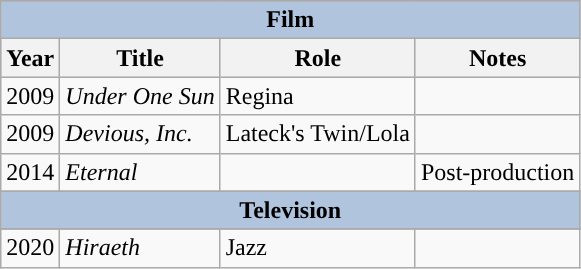<table class="wikitable">
<tr>
</tr>
<tr bgcolor="#CCCCCC">
<th colspan="4" style="background: LightSteelBlue;”">Film</th>
</tr>
<tr bgcolor="#CCCCCC">
<th>Year</th>
<th>Title</th>
<th>Role</th>
<th>Notes</th>
</tr>
<tr valign="top">
<td>2009</td>
<td><em>Under One Sun</em></td>
<td>Regina</td>
<td></td>
</tr>
<tr valign="top">
<td>2009</td>
<td><em>Devious, Inc.</em></td>
<td>Lateck's Twin/Lola</td>
<td></td>
</tr>
<tr valign="top">
<td>2014</td>
<td><em>Eternal</em></td>
<td></td>
<td>Post-production</td>
</tr>
<tr bgcolor="#CCCCCC">
<th colspan="4" style="background: LightSteelBlue;”">Television</th>
</tr>
<tr bgcolor="#CCCCCC">
</tr>
<tr valign="top">
<td>2020</td>
<td><em>Hiraeth</em></td>
<td>Jazz</td>
<td></td>
</tr>
</table>
